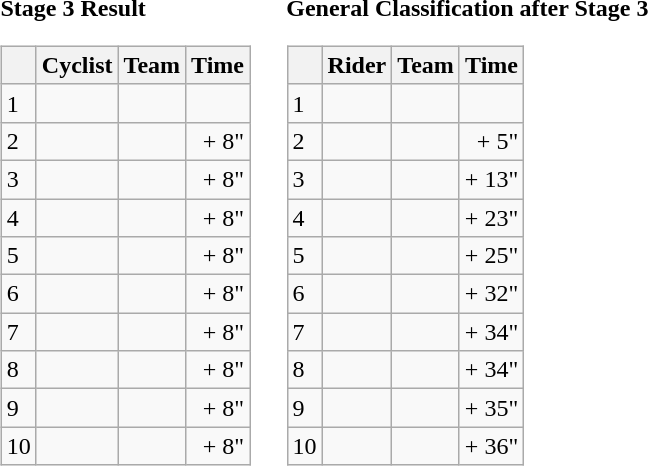<table>
<tr>
<td><strong>Stage 3 Result</strong><br><table class="wikitable">
<tr>
<th></th>
<th>Cyclist</th>
<th>Team</th>
<th>Time</th>
</tr>
<tr>
<td>1</td>
<td></td>
<td></td>
<td align="right"></td>
</tr>
<tr>
<td>2</td>
<td></td>
<td></td>
<td align="right">+ 8"</td>
</tr>
<tr>
<td>3</td>
<td></td>
<td></td>
<td align="right">+ 8"</td>
</tr>
<tr>
<td>4</td>
<td></td>
<td></td>
<td align="right">+ 8"</td>
</tr>
<tr>
<td>5</td>
<td></td>
<td></td>
<td align="right">+ 8"</td>
</tr>
<tr>
<td>6</td>
<td></td>
<td></td>
<td align="right">+ 8"</td>
</tr>
<tr>
<td>7</td>
<td></td>
<td></td>
<td align="right">+ 8"</td>
</tr>
<tr>
<td>8</td>
<td></td>
<td></td>
<td align="right">+ 8"</td>
</tr>
<tr>
<td>9</td>
<td> </td>
<td></td>
<td align="right">+ 8"</td>
</tr>
<tr>
<td>10</td>
<td></td>
<td></td>
<td align="right">+ 8"</td>
</tr>
</table>
</td>
<td></td>
<td><strong>General Classification after Stage 3</strong><br><table class="wikitable">
<tr>
<th></th>
<th>Rider</th>
<th>Team</th>
<th>Time</th>
</tr>
<tr>
<td>1</td>
<td> </td>
<td></td>
<td align="right"></td>
</tr>
<tr>
<td>2</td>
<td> </td>
<td></td>
<td align="right">+ 5"</td>
</tr>
<tr>
<td>3</td>
<td></td>
<td></td>
<td align="right">+ 13"</td>
</tr>
<tr>
<td>4</td>
<td></td>
<td></td>
<td align="right">+ 23"</td>
</tr>
<tr>
<td>5</td>
<td></td>
<td></td>
<td align="right">+ 25"</td>
</tr>
<tr>
<td>6</td>
<td></td>
<td></td>
<td align="right">+ 32"</td>
</tr>
<tr>
<td>7</td>
<td></td>
<td></td>
<td align="right">+ 34"</td>
</tr>
<tr>
<td>8</td>
<td></td>
<td></td>
<td align="right">+ 34"</td>
</tr>
<tr>
<td>9</td>
<td></td>
<td></td>
<td align="right">+ 35"</td>
</tr>
<tr>
<td>10</td>
<td></td>
<td></td>
<td align="right">+ 36"</td>
</tr>
</table>
</td>
</tr>
</table>
